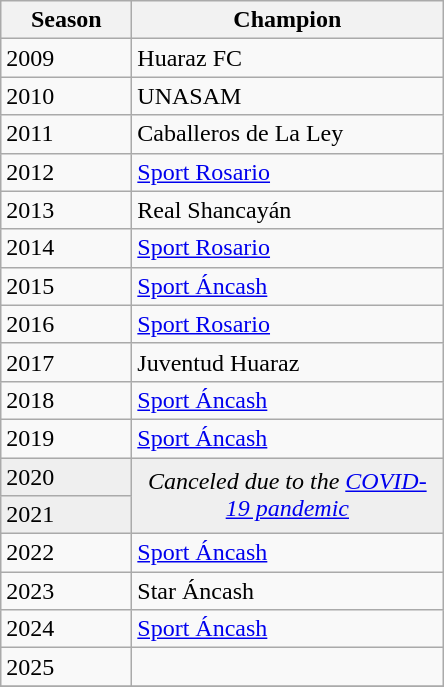<table class="wikitable sortable">
<tr>
<th width=80px>Season</th>
<th width=200px>Champion</th>
</tr>
<tr>
<td>2009</td>
<td>Huaraz FC</td>
</tr>
<tr>
<td>2010</td>
<td>UNASAM</td>
</tr>
<tr>
<td>2011</td>
<td>Caballeros de La Ley</td>
</tr>
<tr>
<td>2012</td>
<td><a href='#'>Sport Rosario</a></td>
</tr>
<tr>
<td>2013</td>
<td>Real Shancayán</td>
</tr>
<tr>
<td>2014</td>
<td><a href='#'>Sport Rosario</a></td>
</tr>
<tr>
<td>2015</td>
<td><a href='#'>Sport Áncash</a></td>
</tr>
<tr>
<td>2016</td>
<td><a href='#'>Sport Rosario</a></td>
</tr>
<tr>
<td>2017</td>
<td>Juventud Huaraz</td>
</tr>
<tr>
<td>2018</td>
<td><a href='#'>Sport Áncash</a></td>
</tr>
<tr>
<td>2019</td>
<td><a href='#'>Sport Áncash</a></td>
</tr>
<tr bgcolor=#efefef>
<td>2020</td>
<td rowspan=2 colspan="1" align=center><em>Canceled due to the <a href='#'>COVID-19 pandemic</a></em></td>
</tr>
<tr bgcolor=#efefef>
<td>2021</td>
</tr>
<tr>
<td>2022</td>
<td><a href='#'>Sport Áncash</a></td>
</tr>
<tr>
<td>2023</td>
<td>Star Áncash</td>
</tr>
<tr>
<td>2024</td>
<td><a href='#'>Sport Áncash</a></td>
</tr>
<tr>
<td>2025</td>
<td></td>
</tr>
<tr>
</tr>
</table>
